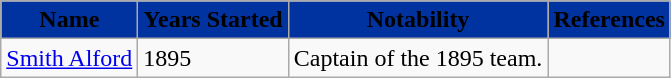<table class="wikitable sortable" style="text-align:left;">
<tr>
<th style="background:#0033A0;"><span>Name</span></th>
<th style="background:#0033A0;"><span>Years Started</span></th>
<th style="background:#0033A0;"><span>Notability</span></th>
<th style="background:#0033A0;"><span>References</span></th>
</tr>
<tr>
<td><a href='#'>Smith Alford</a></td>
<td>1895</td>
<td>Captain of the 1895 team.</td>
</tr>
</table>
